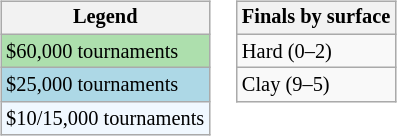<table>
<tr valign=top>
<td><br><table class=wikitable style="font-size:85%">
<tr>
<th>Legend</th>
</tr>
<tr style="background:#addfad;">
<td>$60,000 tournaments</td>
</tr>
<tr style="background:lightblue;">
<td>$25,000 tournaments</td>
</tr>
<tr style="background:#f0f8ff;">
<td>$10/15,000 tournaments</td>
</tr>
</table>
</td>
<td><br><table class=wikitable style="font-size:85%">
<tr>
<th>Finals by surface</th>
</tr>
<tr>
<td>Hard (0–2)</td>
</tr>
<tr>
<td>Clay (9–5)</td>
</tr>
</table>
</td>
</tr>
</table>
